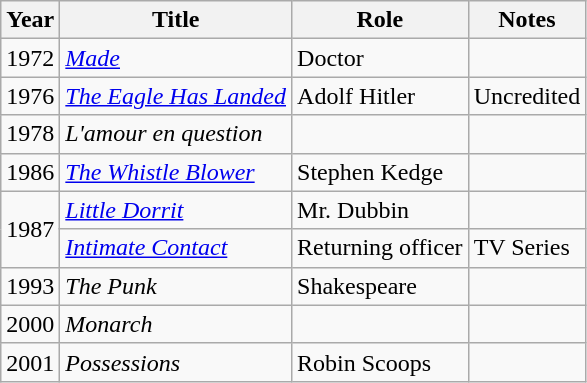<table class="wikitable">
<tr>
<th>Year</th>
<th>Title</th>
<th>Role</th>
<th>Notes</th>
</tr>
<tr>
<td>1972</td>
<td><em><a href='#'>Made</a></em></td>
<td>Doctor</td>
<td></td>
</tr>
<tr>
<td>1976</td>
<td><em><a href='#'>The Eagle Has Landed</a></em></td>
<td>Adolf Hitler</td>
<td>Uncredited</td>
</tr>
<tr>
<td>1978</td>
<td><em>L'amour en question</em></td>
<td></td>
<td></td>
</tr>
<tr>
<td>1986</td>
<td><em><a href='#'>The Whistle Blower</a></em></td>
<td>Stephen Kedge</td>
<td></td>
</tr>
<tr>
<td rowspan="2">1987</td>
<td><em><a href='#'>Little Dorrit</a></em></td>
<td>Mr. Dubbin</td>
<td></td>
</tr>
<tr>
<td><em><a href='#'>Intimate Contact</a></em></td>
<td>Returning officer</td>
<td>TV Series</td>
</tr>
<tr>
<td>1993</td>
<td><em>The Punk</em></td>
<td>Shakespeare</td>
<td></td>
</tr>
<tr>
<td>2000</td>
<td><em>Monarch</em></td>
<td></td>
<td></td>
</tr>
<tr>
<td>2001</td>
<td><em>Possessions</em></td>
<td>Robin Scoops</td>
<td></td>
</tr>
</table>
